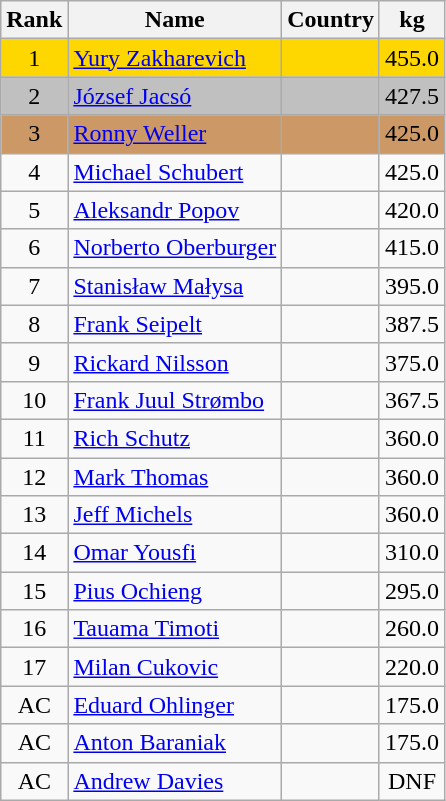<table class="wikitable sortable" style="text-align:center">
<tr>
<th>Rank</th>
<th>Name</th>
<th>Country</th>
<th>kg</th>
</tr>
<tr bgcolor=gold>
<td>1</td>
<td align="left"><a href='#'>Yury Zakharevich</a></td>
<td align="left"></td>
<td>455.0</td>
</tr>
<tr bgcolor=silver>
<td>2</td>
<td align="left"><a href='#'>József Jacsó</a></td>
<td align="left"></td>
<td>427.5</td>
</tr>
<tr bgcolor=#CC9966>
<td>3</td>
<td align="left"><a href='#'>Ronny Weller</a></td>
<td align="left"></td>
<td>425.0</td>
</tr>
<tr>
<td>4</td>
<td align="left"><a href='#'>Michael Schubert</a></td>
<td align="left"></td>
<td>425.0</td>
</tr>
<tr>
<td>5</td>
<td align="left"><a href='#'>Aleksandr Popov</a></td>
<td align="left"></td>
<td>420.0</td>
</tr>
<tr>
<td>6</td>
<td align="left"><a href='#'>Norberto Oberburger</a></td>
<td align="left"></td>
<td>415.0</td>
</tr>
<tr>
<td>7</td>
<td align="left"><a href='#'>Stanisław Małysa</a></td>
<td align="left"></td>
<td>395.0</td>
</tr>
<tr>
<td>8</td>
<td align="left"><a href='#'>Frank Seipelt</a></td>
<td align="left"></td>
<td>387.5</td>
</tr>
<tr>
<td>9</td>
<td align="left"><a href='#'>Rickard Nilsson</a></td>
<td align="left"></td>
<td>375.0</td>
</tr>
<tr>
<td>10</td>
<td align="left"><a href='#'>Frank Juul Strømbo</a></td>
<td align="left"></td>
<td>367.5</td>
</tr>
<tr>
<td>11</td>
<td align="left"><a href='#'>Rich Schutz</a></td>
<td align="left"></td>
<td>360.0</td>
</tr>
<tr>
<td>12</td>
<td align="left"><a href='#'>Mark Thomas</a></td>
<td align="left"></td>
<td>360.0</td>
</tr>
<tr>
<td>13</td>
<td align="left"><a href='#'>Jeff Michels</a></td>
<td align="left"></td>
<td>360.0</td>
</tr>
<tr>
<td>14</td>
<td align="left"><a href='#'>Omar Yousfi</a></td>
<td align="left"></td>
<td>310.0</td>
</tr>
<tr>
<td>15</td>
<td align="left"><a href='#'>Pius Ochieng</a></td>
<td align="left"></td>
<td>295.0</td>
</tr>
<tr>
<td>16</td>
<td align="left"><a href='#'>Tauama Timoti</a></td>
<td align="left"></td>
<td>260.0</td>
</tr>
<tr>
<td>17</td>
<td align="left"><a href='#'>Milan Cukovic</a></td>
<td align="left"></td>
<td>220.0</td>
</tr>
<tr>
<td>AC</td>
<td align="left"><a href='#'>Eduard Ohlinger</a></td>
<td align="left"></td>
<td>175.0</td>
</tr>
<tr>
<td>AC</td>
<td align="left"><a href='#'>Anton Baraniak</a></td>
<td align="left"></td>
<td>175.0</td>
</tr>
<tr>
<td>AC</td>
<td align="left"><a href='#'>Andrew Davies</a></td>
<td align="left"></td>
<td>DNF</td>
</tr>
</table>
